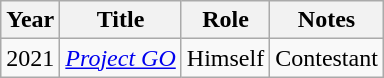<table class="wikitable sortable">
<tr>
<th>Year</th>
<th>Title</th>
<th>Role</th>
<th>Notes</th>
</tr>
<tr>
<td>2021</td>
<td><a href='#'><em>Project GO</em></a></td>
<td>Himself</td>
<td>Contestant</td>
</tr>
</table>
